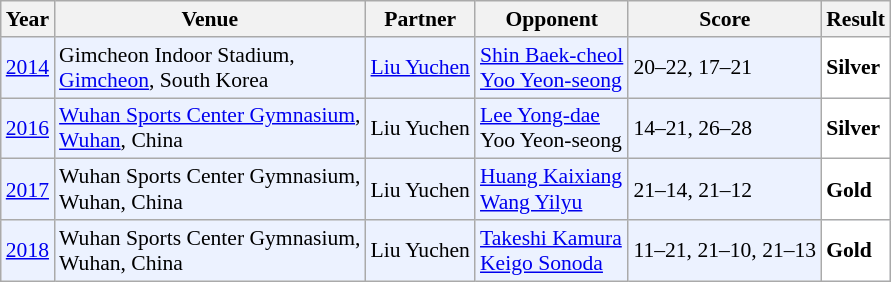<table class="sortable wikitable" style="font-size: 90%;">
<tr>
<th>Year</th>
<th>Venue</th>
<th>Partner</th>
<th>Opponent</th>
<th>Score</th>
<th>Result</th>
</tr>
<tr style="background:#ECF2FF">
<td align="center"><a href='#'>2014</a></td>
<td align="left">Gimcheon Indoor Stadium,<br><a href='#'>Gimcheon</a>, South Korea</td>
<td align="left"> <a href='#'>Liu Yuchen</a></td>
<td align="left"> <a href='#'>Shin Baek-cheol</a><br> <a href='#'>Yoo Yeon-seong</a></td>
<td align="left">20–22, 17–21</td>
<td style="text-align:left; background:white"> <strong>Silver</strong></td>
</tr>
<tr style="background:#ECF2FF">
<td align="center"><a href='#'>2016</a></td>
<td align="left"><a href='#'>Wuhan Sports Center Gymnasium</a>,<br><a href='#'>Wuhan</a>, China</td>
<td align="left"> Liu Yuchen</td>
<td align="left"> <a href='#'>Lee Yong-dae</a><br> Yoo Yeon-seong</td>
<td align="left">14–21, 26–28</td>
<td style="text-align:left; background:white"> <strong>Silver</strong></td>
</tr>
<tr style="background:#ECF2FF">
<td align="center"><a href='#'>2017</a></td>
<td align="left">Wuhan Sports Center Gymnasium,<br>Wuhan, China</td>
<td align="left"> Liu Yuchen</td>
<td align="left"> <a href='#'>Huang Kaixiang</a><br> <a href='#'>Wang Yilyu</a></td>
<td align="left">21–14, 21–12</td>
<td style="text-align:left; background:white"> <strong>Gold</strong></td>
</tr>
<tr style="background:#ECF2FF">
<td align="center"><a href='#'>2018</a></td>
<td align="left">Wuhan Sports Center Gymnasium,<br>Wuhan, China</td>
<td align="left"> Liu Yuchen</td>
<td align="left"> <a href='#'>Takeshi Kamura</a><br> <a href='#'>Keigo Sonoda</a></td>
<td align="left">11–21, 21–10, 21–13</td>
<td style="text-align:left; background:white"> <strong>Gold</strong></td>
</tr>
</table>
